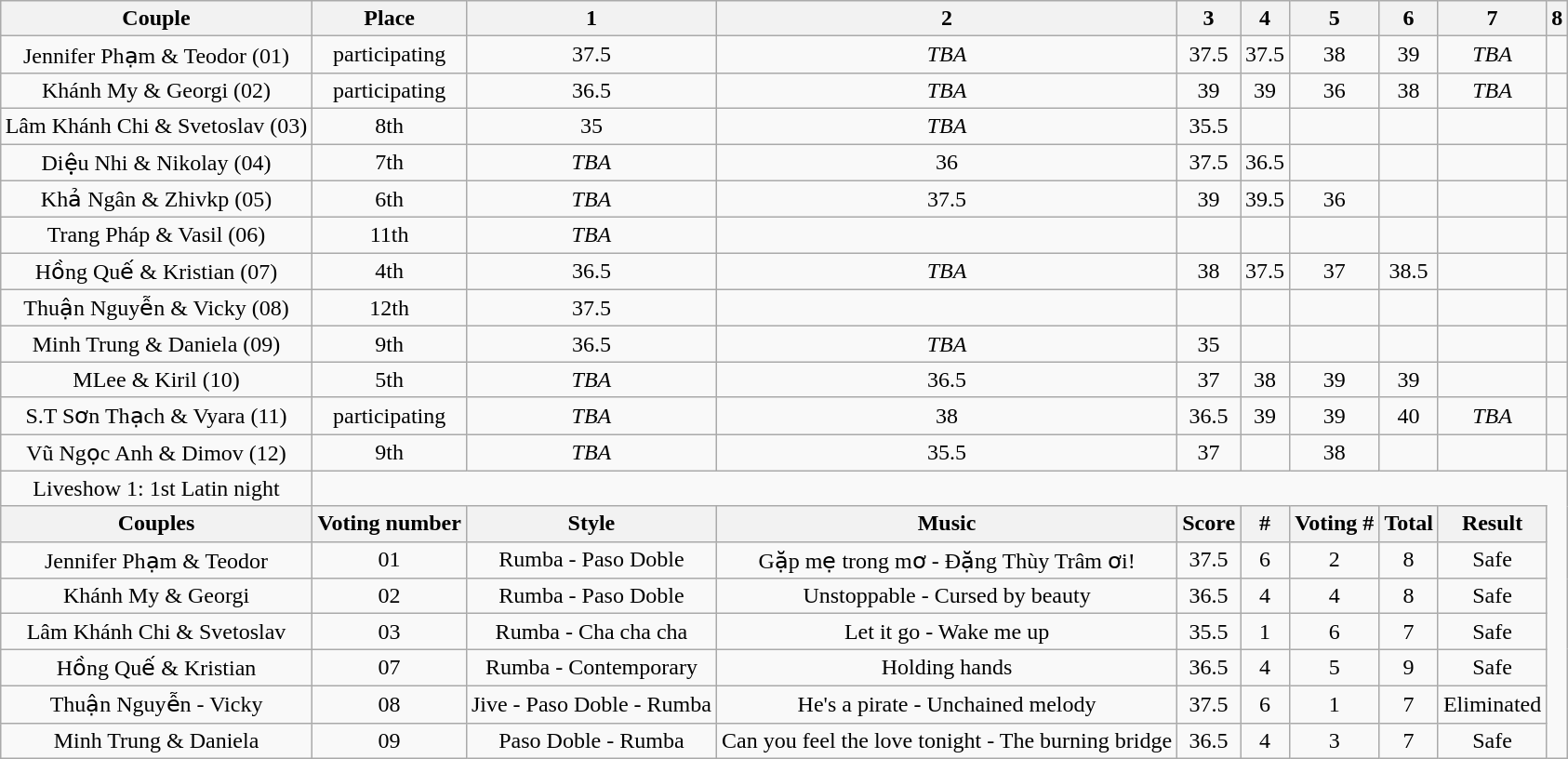<table class="wikitable sortable" style="margin:auto; text-align:center; white-space:nowrap; width:20%;">
<tr>
<th>Couple</th>
<th>Place</th>
<th>1</th>
<th>2</th>
<th>3</th>
<th>4</th>
<th>5</th>
<th>6</th>
<th>7</th>
<th>8</th>
</tr>
<tr>
<td>Jennifer Phạm & Teodor (01)</td>
<td>participating</td>
<td>37.5</td>
<td><em>TBA</em></td>
<td>37.5</td>
<td>37.5</td>
<td>38</td>
<td>39</td>
<td><em>TBA</em></td>
<td></td>
</tr>
<tr>
<td>Khánh My & Georgi (02)</td>
<td>participating</td>
<td>36.5</td>
<td><em>TBA</em></td>
<td>39</td>
<td>39</td>
<td>36</td>
<td>38</td>
<td><em>TBA</em></td>
<td></td>
</tr>
<tr>
<td>Lâm Khánh Chi & Svetoslav (03)</td>
<td>8th</td>
<td>35</td>
<td><em>TBA</em></td>
<td>35.5</td>
<td></td>
<td></td>
<td></td>
<td></td>
<td></td>
</tr>
<tr>
<td>Diệu Nhi & Nikolay (04)</td>
<td>7th</td>
<td><em>TBA</em></td>
<td>36</td>
<td>37.5</td>
<td>36.5</td>
<td></td>
<td></td>
<td></td>
<td></td>
</tr>
<tr>
<td>Khả Ngân & Zhivkp (05)</td>
<td>6th</td>
<td><em>TBA</em></td>
<td>37.5</td>
<td>39</td>
<td>39.5</td>
<td>36</td>
<td></td>
<td></td>
<td></td>
</tr>
<tr>
<td>Trang Pháp & Vasil (06)</td>
<td>11th</td>
<td><em>TBA</em></td>
<td></td>
<td></td>
<td></td>
<td></td>
<td></td>
<td></td>
<td></td>
</tr>
<tr>
<td>Hồng Quế & Kristian (07)</td>
<td>4th</td>
<td>36.5</td>
<td><em>TBA</em></td>
<td>38</td>
<td>37.5</td>
<td>37</td>
<td>38.5</td>
<td></td>
<td></td>
</tr>
<tr>
<td>Thuận Nguyễn & Vicky (08)</td>
<td>12th</td>
<td>37.5</td>
<td></td>
<td></td>
<td></td>
<td></td>
<td></td>
<td></td>
<td></td>
</tr>
<tr>
<td>Minh Trung & Daniela (09)</td>
<td>9th</td>
<td>36.5</td>
<td><em>TBA</em></td>
<td>35</td>
<td></td>
<td></td>
<td></td>
<td></td>
<td></td>
</tr>
<tr>
<td>MLee & Kiril (10)</td>
<td>5th</td>
<td><em>TBA</em></td>
<td>36.5</td>
<td>37</td>
<td>38</td>
<td>39</td>
<td>39</td>
<td></td>
<td></td>
</tr>
<tr>
<td>S.T Sơn Thạch & Vyara (11)</td>
<td>participating</td>
<td><em>TBA</em></td>
<td>38</td>
<td>36.5</td>
<td>39</td>
<td>39</td>
<td>40</td>
<td><em>TBA</em></td>
<td></td>
</tr>
<tr>
<td>Vũ Ngọc Anh & Dimov (12)</td>
<td>9th</td>
<td><em>TBA</em></td>
<td>35.5</td>
<td>37</td>
<td></td>
<td>38</td>
<td></td>
<td></td>
<td></td>
</tr>
<tr>
<td>Liveshow 1: 1st Latin night</td>
</tr>
<tr>
<th>Couples</th>
<th>Voting number</th>
<th>Style</th>
<th>Music</th>
<th>Score</th>
<th>#</th>
<th>Voting #</th>
<th>Total</th>
<th>Result</th>
</tr>
<tr>
<td>Jennifer Phạm & Teodor</td>
<td>01</td>
<td>Rumba - Paso Doble</td>
<td>Gặp mẹ trong mơ - Đặng Thùy Trâm ơi!</td>
<td>37.5</td>
<td>6</td>
<td>2</td>
<td>8</td>
<td>Safe</td>
</tr>
<tr>
<td>Khánh My & Georgi</td>
<td>02</td>
<td>Rumba - Paso Doble</td>
<td>Unstoppable - Cursed by beauty</td>
<td>36.5</td>
<td>4</td>
<td>4</td>
<td>8</td>
<td>Safe</td>
</tr>
<tr>
<td>Lâm Khánh Chi & Svetoslav</td>
<td>03</td>
<td>Rumba - Cha cha cha</td>
<td>Let it go - Wake me up</td>
<td>35.5</td>
<td>1</td>
<td>6</td>
<td>7</td>
<td>Safe</td>
</tr>
<tr>
<td>Hồng Quế & Kristian</td>
<td>07</td>
<td>Rumba - Contemporary</td>
<td>Holding hands</td>
<td>36.5</td>
<td>4</td>
<td>5</td>
<td>9</td>
<td>Safe</td>
</tr>
<tr>
<td>Thuận Nguyễn - Vicky</td>
<td>08</td>
<td>Jive - Paso Doble - Rumba</td>
<td>He's a pirate - Unchained melody</td>
<td>37.5</td>
<td>6</td>
<td>1</td>
<td>7</td>
<td>Eliminated</td>
</tr>
<tr>
<td>Minh Trung & Daniela</td>
<td>09</td>
<td>Paso Doble - Rumba</td>
<td>Can you feel the love tonight - The burning bridge</td>
<td>36.5</td>
<td>4</td>
<td>3</td>
<td>7</td>
<td>Safe</td>
</tr>
</table>
